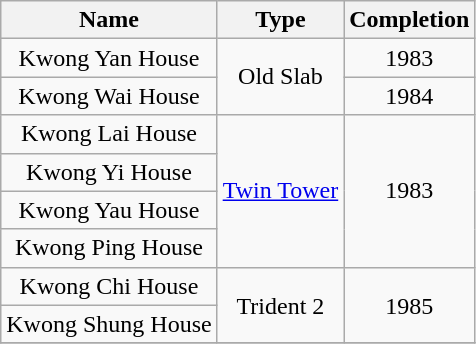<table class="wikitable" style="text-align: center">
<tr>
<th>Name</th>
<th>Type</th>
<th>Completion</th>
</tr>
<tr>
<td>Kwong Yan House</td>
<td rowspan="2">Old Slab</td>
<td>1983</td>
</tr>
<tr>
<td>Kwong Wai House</td>
<td>1984</td>
</tr>
<tr>
<td>Kwong Lai House</td>
<td rowspan="4"><a href='#'>Twin Tower</a></td>
<td rowspan="4">1983</td>
</tr>
<tr>
<td>Kwong Yi House</td>
</tr>
<tr>
<td>Kwong Yau House</td>
</tr>
<tr>
<td>Kwong Ping House</td>
</tr>
<tr>
<td>Kwong Chi House</td>
<td rowspan="2">Trident 2</td>
<td rowspan="2">1985</td>
</tr>
<tr>
<td>Kwong Shung House</td>
</tr>
<tr>
</tr>
</table>
